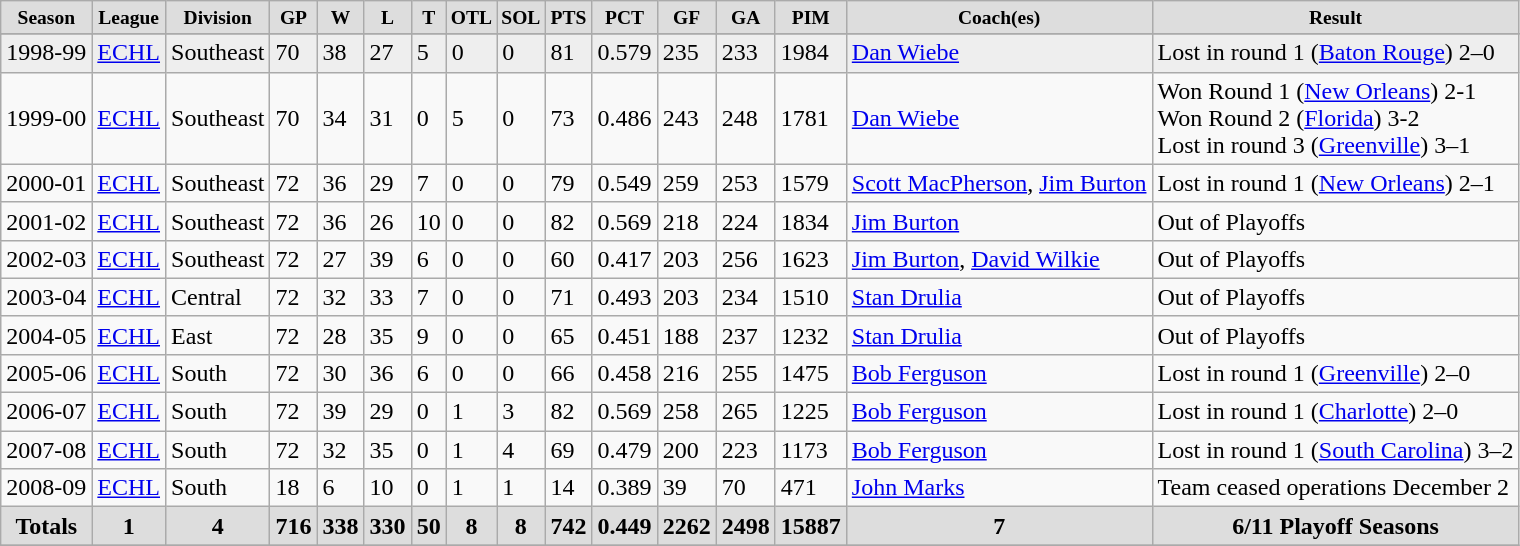<table class="wikitable">
<tr align="center" style="font-size: small; font-weight:bold; background-color:#dddddd; padding:5px;" |>
<td>Season</td>
<td>League</td>
<td>Division</td>
<td>GP</td>
<td>W</td>
<td>L</td>
<td>T</td>
<td>OTL</td>
<td>SOL</td>
<td>PTS</td>
<td>PCT</td>
<td>GF</td>
<td>GA</td>
<td>PIM</td>
<td>Coach(es)</td>
<td>Result</td>
</tr>
<tr>
</tr>
<tr bgcolor="#eeeeee">
<td>1998-99</td>
<td><a href='#'>ECHL</a></td>
<td>Southeast</td>
<td>70</td>
<td>38</td>
<td>27</td>
<td>5</td>
<td>0</td>
<td>0</td>
<td>81</td>
<td>0.579</td>
<td>235</td>
<td>233</td>
<td>1984</td>
<td><a href='#'>Dan Wiebe</a></td>
<td>Lost in round 1 (<a href='#'>Baton Rouge</a>) 2–0</td>
</tr>
<tr>
<td>1999-00</td>
<td><a href='#'>ECHL</a></td>
<td>Southeast</td>
<td>70</td>
<td>34</td>
<td>31</td>
<td>0</td>
<td>5</td>
<td>0</td>
<td>73</td>
<td>0.486</td>
<td>243</td>
<td>248</td>
<td>1781</td>
<td><a href='#'>Dan Wiebe</a></td>
<td>Won Round 1 (<a href='#'>New Orleans</a>) 2-1<br> Won Round 2 (<a href='#'>Florida</a>) 3-2<br> Lost in round 3 (<a href='#'>Greenville</a>) 3–1</td>
</tr>
<tr>
<td>2000-01</td>
<td><a href='#'>ECHL</a></td>
<td>Southeast</td>
<td>72</td>
<td>36</td>
<td>29</td>
<td>7</td>
<td>0</td>
<td>0</td>
<td>79</td>
<td>0.549</td>
<td>259</td>
<td>253</td>
<td>1579</td>
<td><a href='#'>Scott MacPherson</a>, <a href='#'>Jim Burton</a></td>
<td>Lost in round 1 (<a href='#'>New Orleans</a>) 2–1</td>
</tr>
<tr>
<td>2001-02</td>
<td><a href='#'>ECHL</a></td>
<td>Southeast</td>
<td>72</td>
<td>36</td>
<td>26</td>
<td>10</td>
<td>0</td>
<td>0</td>
<td>82</td>
<td>0.569</td>
<td>218</td>
<td>224</td>
<td>1834</td>
<td><a href='#'>Jim Burton</a></td>
<td>Out of Playoffs</td>
</tr>
<tr>
<td>2002-03</td>
<td><a href='#'>ECHL</a></td>
<td>Southeast</td>
<td>72</td>
<td>27</td>
<td>39</td>
<td>6</td>
<td>0</td>
<td>0</td>
<td>60</td>
<td>0.417</td>
<td>203</td>
<td>256</td>
<td>1623</td>
<td><a href='#'>Jim Burton</a>, <a href='#'>David Wilkie</a></td>
<td>Out of Playoffs</td>
</tr>
<tr>
<td>2003-04</td>
<td><a href='#'>ECHL</a></td>
<td>Central</td>
<td>72</td>
<td>32</td>
<td>33</td>
<td>7</td>
<td>0</td>
<td>0</td>
<td>71</td>
<td>0.493</td>
<td>203</td>
<td>234</td>
<td>1510</td>
<td><a href='#'>Stan Drulia</a></td>
<td>Out of Playoffs</td>
</tr>
<tr>
<td>2004-05</td>
<td><a href='#'>ECHL</a></td>
<td>East</td>
<td>72</td>
<td>28</td>
<td>35</td>
<td>9</td>
<td>0</td>
<td>0</td>
<td>65</td>
<td>0.451</td>
<td>188</td>
<td>237</td>
<td>1232</td>
<td><a href='#'>Stan Drulia</a></td>
<td>Out of Playoffs</td>
</tr>
<tr>
<td>2005-06</td>
<td><a href='#'>ECHL</a></td>
<td>South</td>
<td>72</td>
<td>30</td>
<td>36</td>
<td>6</td>
<td>0</td>
<td>0</td>
<td>66</td>
<td>0.458</td>
<td>216</td>
<td>255</td>
<td>1475</td>
<td><a href='#'>Bob Ferguson</a></td>
<td>Lost in round 1 (<a href='#'>Greenville</a>) 2–0</td>
</tr>
<tr>
<td>2006-07</td>
<td><a href='#'>ECHL</a></td>
<td>South</td>
<td>72</td>
<td>39</td>
<td>29</td>
<td>0</td>
<td>1</td>
<td>3</td>
<td>82</td>
<td>0.569</td>
<td>258</td>
<td>265</td>
<td>1225</td>
<td><a href='#'>Bob Ferguson</a></td>
<td>Lost in round 1 (<a href='#'>Charlotte</a>) 2–0</td>
</tr>
<tr>
<td>2007-08</td>
<td><a href='#'>ECHL</a></td>
<td>South</td>
<td>72</td>
<td>32</td>
<td>35</td>
<td>0</td>
<td>1</td>
<td>4</td>
<td>69</td>
<td>0.479</td>
<td>200</td>
<td>223</td>
<td>1173</td>
<td><a href='#'>Bob Ferguson</a></td>
<td>Lost in round 1 (<a href='#'>South Carolina</a>) 3–2</td>
</tr>
<tr>
<td>2008-09</td>
<td><a href='#'>ECHL</a></td>
<td>South</td>
<td>18</td>
<td>6</td>
<td>10</td>
<td>0</td>
<td>1</td>
<td>1</td>
<td>14</td>
<td>0.389</td>
<td>39</td>
<td>70</td>
<td>471</td>
<td><a href='#'>John Marks</a></td>
<td>Team ceased operations December 2</td>
</tr>
<tr align="center" style="font-weight:bold; background-color:#dddddd;" |>
<td>Totals</td>
<td>1</td>
<td>4</td>
<td>716</td>
<td>338</td>
<td>330</td>
<td>50</td>
<td>8</td>
<td>8</td>
<td>742</td>
<td>0.449</td>
<td>2262</td>
<td>2498</td>
<td>15887</td>
<td>7</td>
<td>6/11 Playoff Seasons</td>
</tr>
<tr>
</tr>
</table>
